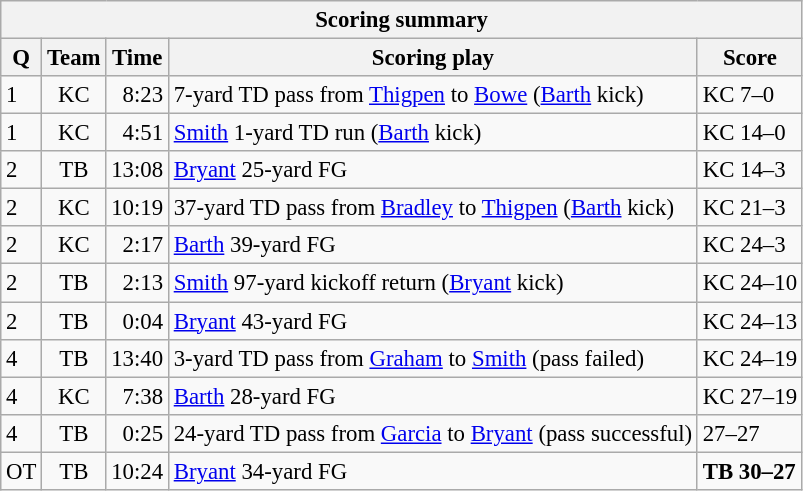<table class="wikitable" style="font-size: 95%">
<tr>
<th colspan=5>Scoring summary</th>
</tr>
<tr>
<th>Q</th>
<th>Team</th>
<th>Time</th>
<th>Scoring play</th>
<th>Score</th>
</tr>
<tr>
<td>1</td>
<td align=center>KC</td>
<td align=right>8:23</td>
<td>7-yard TD pass from <a href='#'>Thigpen</a> to <a href='#'>Bowe</a> (<a href='#'>Barth</a> kick)</td>
<td>KC 7–0</td>
</tr>
<tr>
<td>1</td>
<td align=center>KC</td>
<td align=right>4:51</td>
<td><a href='#'>Smith</a> 1-yard TD run (<a href='#'>Barth</a> kick)</td>
<td>KC 14–0</td>
</tr>
<tr>
<td>2</td>
<td align=center>TB</td>
<td align=right>13:08</td>
<td><a href='#'>Bryant</a> 25-yard FG</td>
<td>KC 14–3</td>
</tr>
<tr>
<td>2</td>
<td align=center>KC</td>
<td align=right>10:19</td>
<td>37-yard TD pass from <a href='#'>Bradley</a> to <a href='#'>Thigpen</a> (<a href='#'>Barth</a> kick)</td>
<td>KC 21–3</td>
</tr>
<tr>
<td>2</td>
<td align=center>KC</td>
<td align=right>2:17</td>
<td><a href='#'>Barth</a> 39-yard FG</td>
<td>KC 24–3</td>
</tr>
<tr>
<td>2</td>
<td align=center>TB</td>
<td align=right>2:13</td>
<td><a href='#'>Smith</a> 97-yard kickoff return (<a href='#'>Bryant</a> kick)</td>
<td>KC 24–10</td>
</tr>
<tr>
<td>2</td>
<td align=center>TB</td>
<td align=right>0:04</td>
<td><a href='#'>Bryant</a> 43-yard FG</td>
<td>KC 24–13</td>
</tr>
<tr>
<td>4</td>
<td align=center>TB</td>
<td align=right>13:40</td>
<td>3-yard TD pass from <a href='#'>Graham</a> to <a href='#'>Smith</a> (pass failed)</td>
<td>KC 24–19</td>
</tr>
<tr>
<td>4</td>
<td align=center>KC</td>
<td align=right>7:38</td>
<td><a href='#'>Barth</a> 28-yard FG</td>
<td>KC 27–19</td>
</tr>
<tr>
<td>4</td>
<td align=center>TB</td>
<td align=right>0:25</td>
<td>24-yard TD pass from <a href='#'>Garcia</a> to <a href='#'>Bryant</a> (pass successful)</td>
<td>27–27</td>
</tr>
<tr>
<td>OT</td>
<td align=center>TB</td>
<td align=right>10:24</td>
<td><a href='#'>Bryant</a> 34-yard FG</td>
<td><strong>TB 30–27</strong></td>
</tr>
</table>
